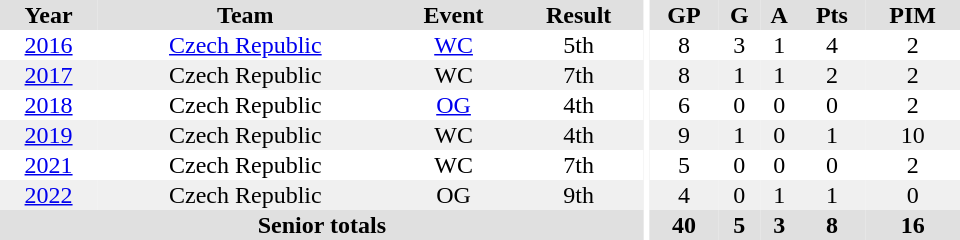<table border="0" cellpadding="1" cellspacing="0" ID="Table3" style="text-align:center; width:40em">
<tr ALIGN="center" bgcolor="#e0e0e0">
<th>Year</th>
<th>Team</th>
<th>Event</th>
<th>Result</th>
<th rowspan="99" bgcolor="#ffffff"></th>
<th>GP</th>
<th>G</th>
<th>A</th>
<th>Pts</th>
<th>PIM</th>
</tr>
<tr>
<td><a href='#'>2016</a></td>
<td><a href='#'>Czech Republic</a></td>
<td><a href='#'>WC</a></td>
<td>5th</td>
<td>8</td>
<td>3</td>
<td>1</td>
<td>4</td>
<td>2</td>
</tr>
<tr bgcolor="#f0f0f0">
<td><a href='#'>2017</a></td>
<td>Czech Republic</td>
<td>WC</td>
<td>7th</td>
<td>8</td>
<td>1</td>
<td>1</td>
<td>2</td>
<td>2</td>
</tr>
<tr>
<td><a href='#'>2018</a></td>
<td>Czech Republic</td>
<td><a href='#'>OG</a></td>
<td>4th</td>
<td>6</td>
<td>0</td>
<td>0</td>
<td>0</td>
<td>2</td>
</tr>
<tr bgcolor="#f0f0f0">
<td><a href='#'>2019</a></td>
<td>Czech Republic</td>
<td>WC</td>
<td>4th</td>
<td>9</td>
<td>1</td>
<td>0</td>
<td>1</td>
<td>10</td>
</tr>
<tr>
<td><a href='#'>2021</a></td>
<td>Czech Republic</td>
<td>WC</td>
<td>7th</td>
<td>5</td>
<td>0</td>
<td>0</td>
<td>0</td>
<td>2</td>
</tr>
<tr bgcolor="#f0f0f0">
<td><a href='#'>2022</a></td>
<td>Czech Republic</td>
<td>OG</td>
<td>9th</td>
<td>4</td>
<td>0</td>
<td>1</td>
<td>1</td>
<td>0</td>
</tr>
<tr bgcolor="#e0e0e0">
<th colspan="4">Senior totals</th>
<th>40</th>
<th>5</th>
<th>3</th>
<th>8</th>
<th>16</th>
</tr>
</table>
